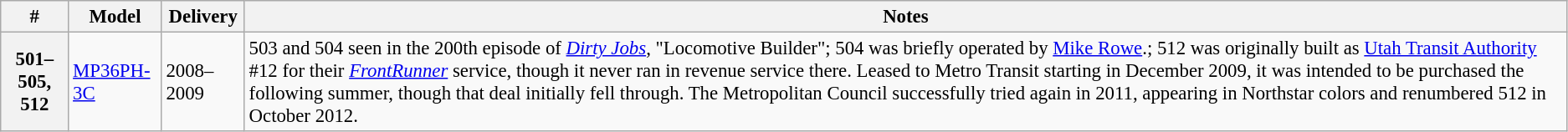<table class=wikitable style="font-size: 95%;" |>
<tr>
<th>#</th>
<th>Model</th>
<th>Delivery</th>
<th>Notes</th>
</tr>
<tr>
<th>501–505, 512</th>
<td><a href='#'>MP36PH-3C</a></td>
<td>2008–2009</td>
<td>503 and 504 seen in the 200th episode of <em><a href='#'>Dirty Jobs</a></em>, "Locomotive Builder"; 504 was briefly operated by <a href='#'>Mike Rowe</a>.; 512 was originally built as <a href='#'>Utah Transit Authority</a> #12 for their <em><a href='#'>FrontRunner</a></em> service, though it never ran in revenue service there.  Leased to Metro Transit starting in December 2009, it was intended to be purchased the following summer, though that deal initially fell through. The Metropolitan Council successfully tried again in 2011, appearing in Northstar colors and renumbered 512 in October 2012.</td>
</tr>
</table>
